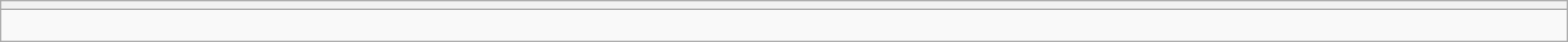<table style="width:100%" class="wikitable collapsible collapsed">
<tr>
<th></th>
</tr>
<tr>
<td><br>




</td>
</tr>
</table>
